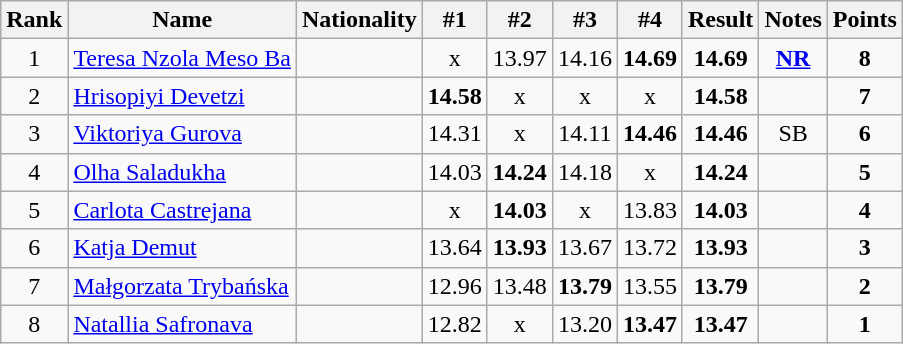<table class="wikitable sortable" style="text-align:center">
<tr>
<th>Rank</th>
<th>Name</th>
<th>Nationality</th>
<th>#1</th>
<th>#2</th>
<th>#3</th>
<th>#4</th>
<th>Result</th>
<th>Notes</th>
<th>Points</th>
</tr>
<tr>
<td>1</td>
<td align=left><a href='#'>Teresa Nzola Meso Ba</a></td>
<td align=left></td>
<td>x</td>
<td>13.97</td>
<td>14.16</td>
<td><strong>14.69</strong></td>
<td><strong>14.69</strong></td>
<td><strong><a href='#'>NR</a></strong></td>
<td><strong>8</strong></td>
</tr>
<tr>
<td>2</td>
<td align=left><a href='#'>Hrisopiyi Devetzi</a></td>
<td align=left></td>
<td><strong>14.58</strong></td>
<td>x</td>
<td>x</td>
<td>x</td>
<td><strong>14.58</strong></td>
<td></td>
<td><strong>7</strong></td>
</tr>
<tr>
<td>3</td>
<td align=left><a href='#'>Viktoriya Gurova</a></td>
<td align=left></td>
<td>14.31</td>
<td>x</td>
<td>14.11</td>
<td><strong>14.46</strong></td>
<td><strong>14.46</strong></td>
<td>SB</td>
<td><strong>6</strong></td>
</tr>
<tr>
<td>4</td>
<td align=left><a href='#'>Olha Saladukha</a></td>
<td align=left></td>
<td>14.03</td>
<td><strong>14.24</strong></td>
<td>14.18</td>
<td>x</td>
<td><strong>14.24</strong></td>
<td></td>
<td><strong>5</strong></td>
</tr>
<tr>
<td>5</td>
<td align=left><a href='#'>Carlota Castrejana</a></td>
<td align=left></td>
<td>x</td>
<td><strong>14.03</strong></td>
<td>x</td>
<td>13.83</td>
<td><strong>14.03</strong></td>
<td></td>
<td><strong>4</strong></td>
</tr>
<tr>
<td>6</td>
<td align=left><a href='#'>Katja Demut</a></td>
<td align=left></td>
<td>13.64</td>
<td><strong>13.93</strong></td>
<td>13.67</td>
<td>13.72</td>
<td><strong>13.93</strong></td>
<td></td>
<td><strong>3</strong></td>
</tr>
<tr>
<td>7</td>
<td align=left><a href='#'>Małgorzata Trybańska</a></td>
<td align=left></td>
<td>12.96</td>
<td>13.48</td>
<td><strong>13.79</strong></td>
<td>13.55</td>
<td><strong>13.79</strong></td>
<td></td>
<td><strong>2</strong></td>
</tr>
<tr>
<td>8</td>
<td align=left><a href='#'>Natallia Safronava</a></td>
<td align=left></td>
<td>12.82</td>
<td>x</td>
<td>13.20</td>
<td><strong>13.47</strong></td>
<td><strong>13.47</strong></td>
<td></td>
<td><strong>1</strong></td>
</tr>
</table>
